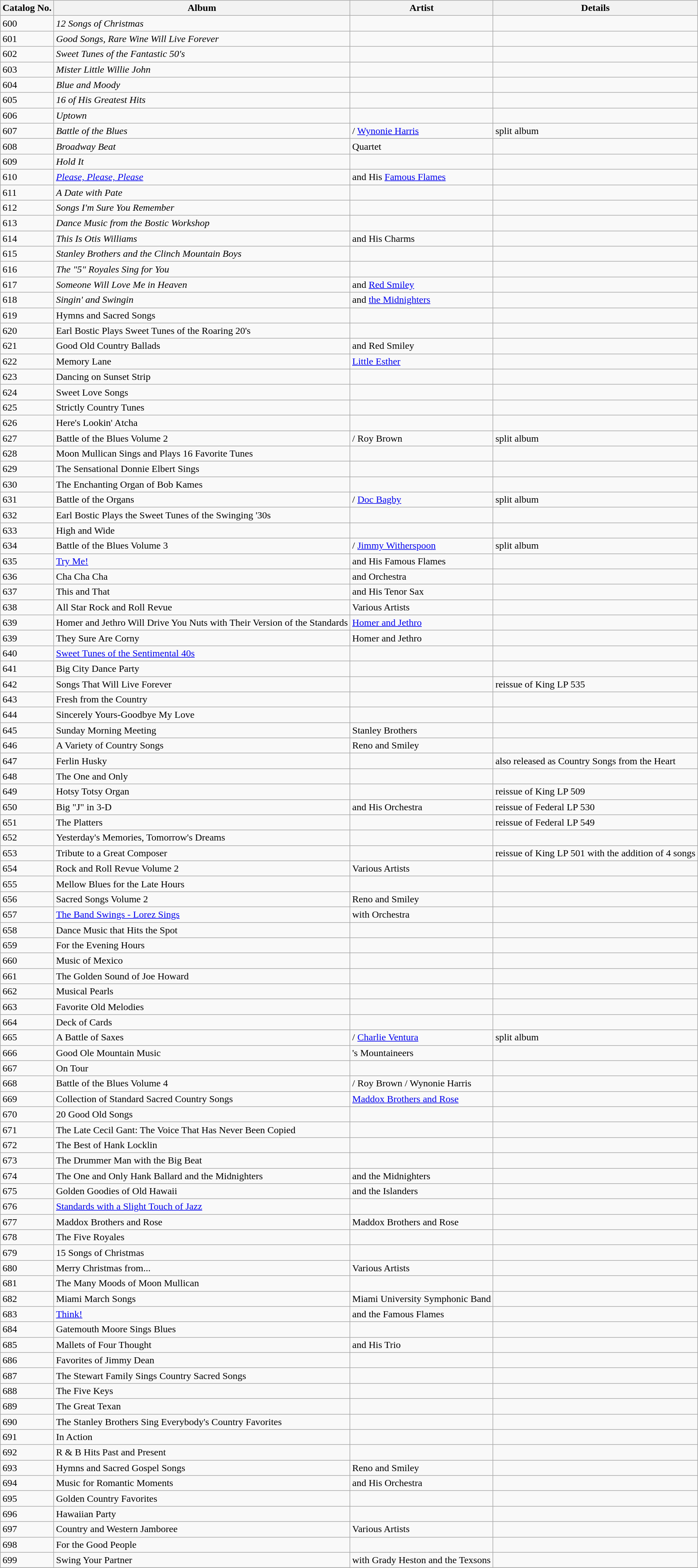<table class="wikitable sortable">
<tr>
<th>Catalog No.</th>
<th>Album</th>
<th>Artist</th>
<th>Details</th>
</tr>
<tr>
<td>600</td>
<td><em>12 Songs of Christmas</em></td>
<td></td>
<td></td>
</tr>
<tr>
<td>601</td>
<td><em>Good Songs, Rare Wine Will Live Forever</em></td>
<td></td>
<td></td>
</tr>
<tr>
<td>602</td>
<td><em>Sweet Tunes of the Fantastic 50's</em></td>
<td></td>
<td></td>
</tr>
<tr>
<td>603</td>
<td><em>Mister Little Willie John</em></td>
<td></td>
<td></td>
</tr>
<tr>
<td>604</td>
<td><em>Blue and Moody</em></td>
<td></td>
<td></td>
</tr>
<tr>
<td>605</td>
<td><em>16 of His Greatest Hits</em></td>
<td></td>
<td></td>
</tr>
<tr>
<td>606</td>
<td><em>Uptown</em></td>
<td></td>
<td></td>
</tr>
<tr>
<td>607</td>
<td><em>Battle of the Blues</em></td>
<td> / <a href='#'>Wynonie Harris</a></td>
<td>split album</td>
</tr>
<tr>
<td>608</td>
<td><em>Broadway Beat</em></td>
<td> Quartet</td>
<td></td>
</tr>
<tr>
<td>609</td>
<td><em>Hold It</em></td>
<td></td>
<td></td>
</tr>
<tr>
<td>610</td>
<td><em><a href='#'>Please, Please, Please</a></em></td>
<td> and His <a href='#'>Famous Flames</a></td>
<td></td>
</tr>
<tr>
<td>611</td>
<td><em>A Date with Pate</em></td>
<td></td>
<td></td>
</tr>
<tr>
<td>612</td>
<td><em>Songs I'm Sure You Remember</em></td>
<td></td>
<td></td>
</tr>
<tr>
<td>613</td>
<td><em>Dance Music from the Bostic Workshop</em></td>
<td></td>
<td></td>
</tr>
<tr>
<td>614</td>
<td><em>This Is Otis Williams</em></td>
<td> and His Charms</td>
<td></td>
</tr>
<tr>
<td>615</td>
<td><em>Stanley Brothers and the Clinch Mountain Boys</em></td>
<td></td>
<td></td>
</tr>
<tr>
<td>616</td>
<td><em>The "5" Royales Sing for You</em></td>
<td></td>
<td></td>
</tr>
<tr>
<td>617</td>
<td><em>Someone Will Love Me in Heaven</em></td>
<td> and <a href='#'>Red Smiley</a></td>
<td></td>
</tr>
<tr>
<td>618</td>
<td><em>Singin' and Swingin<strong></td>
<td> and <a href='#'>the Midnighters</a></td>
<td></td>
</tr>
<tr>
<td>619</td>
<td></em>Hymns and Sacred Songs<em></td>
<td></td>
<td></td>
</tr>
<tr>
<td>620</td>
<td></em>Earl Bostic Plays Sweet Tunes of the Roaring 20's<em></td>
<td></td>
<td></td>
</tr>
<tr>
<td>621</td>
<td></em>Good Old Country Ballads<em></td>
<td> and Red Smiley</td>
<td></td>
</tr>
<tr>
<td>622</td>
<td></em>Memory Lane<em></td>
<td><a href='#'>Little Esther</a></td>
<td></td>
</tr>
<tr>
<td>623</td>
<td></em>Dancing on Sunset Strip<em></td>
<td></td>
<td></td>
</tr>
<tr>
<td>624</td>
<td></em>Sweet Love Songs<em></td>
<td></td>
<td></td>
</tr>
<tr>
<td>625</td>
<td></em>Strictly Country Tunes<em></td>
<td></td>
<td></td>
</tr>
<tr>
<td>626</td>
<td></em>Here's Lookin' Atcha<em></td>
<td></td>
<td></td>
</tr>
<tr>
<td>627</td>
<td></em>Battle of the Blues Volume 2<em></td>
<td> / Roy Brown</td>
<td>split album</td>
</tr>
<tr>
<td>628</td>
<td></em>Moon Mullican Sings and Plays 16 Favorite Tunes<em></td>
<td></td>
<td></td>
</tr>
<tr>
<td>629</td>
<td></em>The Sensational Donnie Elbert Sings<em></td>
<td></td>
<td></td>
</tr>
<tr>
<td>630</td>
<td></em>The Enchanting Organ of Bob Kames<em></td>
<td></td>
<td></td>
</tr>
<tr>
<td>631</td>
<td></em>Battle of the Organs<em></td>
<td> / <a href='#'>Doc Bagby</a></td>
<td>split album</td>
</tr>
<tr>
<td>632</td>
<td></em>Earl Bostic Plays the Sweet Tunes of the Swinging '30s<em></td>
<td></td>
<td></td>
</tr>
<tr>
<td>633</td>
<td></em>High and Wide<em></td>
<td></td>
<td></td>
</tr>
<tr>
<td>634</td>
<td></em>Battle of the Blues Volume 3<em></td>
<td> / <a href='#'>Jimmy Witherspoon</a></td>
<td>split album</td>
</tr>
<tr>
<td>635</td>
<td></em><a href='#'>Try Me!</a><em></td>
<td> and His Famous Flames</td>
<td></td>
</tr>
<tr>
<td>636</td>
<td></em>Cha Cha Cha<em></td>
<td> and Orchestra</td>
<td></td>
</tr>
<tr>
<td>637</td>
<td></em>This and That<em></td>
<td> and His Tenor Sax</td>
<td></td>
</tr>
<tr>
<td>638</td>
<td></em>All Star Rock and Roll Revue<em></td>
<td>Various Artists</td>
<td></td>
</tr>
<tr>
<td>639</td>
<td></em>Homer and Jethro Will Drive You Nuts with Their Version of the Standards<em></td>
<td><a href='#'>Homer and Jethro</a></td>
<td></td>
</tr>
<tr>
<td>639</td>
<td></em>They Sure Are Corny<em></td>
<td>Homer and Jethro</td>
<td></td>
</tr>
<tr>
<td>640</td>
<td></em><a href='#'>Sweet Tunes of the Sentimental 40s</a><em></td>
<td></td>
<td></td>
</tr>
<tr>
<td>641</td>
<td></em>Big City Dance Party<em></td>
<td></td>
<td></td>
</tr>
<tr>
<td>642</td>
<td></em>Songs That Will Live Forever<em></td>
<td></td>
<td>reissue of King LP 535</td>
</tr>
<tr>
<td>643</td>
<td></em>Fresh from the Country<em></td>
<td></td>
<td></td>
</tr>
<tr>
<td>644</td>
<td></em>Sincerely Yours-Goodbye My Love<em></td>
<td></td>
<td></td>
</tr>
<tr>
<td>645</td>
<td></em>Sunday Morning Meeting<em></td>
<td>Stanley Brothers</td>
<td></td>
</tr>
<tr>
<td>646</td>
<td></em>A Variety of Country Songs<em></td>
<td>Reno and Smiley</td>
<td></td>
</tr>
<tr>
<td>647</td>
<td></em>Ferlin Husky<em></td>
<td></td>
<td>also released as </em>Country Songs from the Heart<em></td>
</tr>
<tr>
<td>648</td>
<td></em>The One and Only<em></td>
<td></td>
<td></td>
</tr>
<tr>
<td>649</td>
<td></em>Hotsy Totsy Organ<em></td>
<td></td>
<td>reissue of King LP 509</td>
</tr>
<tr>
<td>650</td>
<td></em>Big "J" in 3-D<em></td>
<td> and His Orchestra</td>
<td>reissue of Federal LP 530</td>
</tr>
<tr>
<td>651</td>
<td></em>The Platters<em></td>
<td></td>
<td>reissue of Federal LP 549</td>
</tr>
<tr>
<td>652</td>
<td></em>Yesterday's Memories, Tomorrow's Dreams<em></td>
<td></td>
<td></td>
</tr>
<tr>
<td>653</td>
<td></em>Tribute to a Great Composer<em></td>
<td></td>
<td>reissue of King LP 501 with the addition of 4 songs</td>
</tr>
<tr>
<td>654</td>
<td></em>Rock and Roll Revue Volume 2<em></td>
<td>Various Artists</td>
<td></td>
</tr>
<tr>
<td>655</td>
<td></em>Mellow Blues for the Late Hours<em></td>
<td></td>
<td></td>
</tr>
<tr>
<td>656</td>
<td></em>Sacred Songs Volume 2<em></td>
<td>Reno and Smiley</td>
<td></td>
</tr>
<tr>
<td>657</td>
<td></em><a href='#'>The Band Swings - Lorez Sings</a><em></td>
<td> with Orchestra</td>
<td></td>
</tr>
<tr>
<td>658</td>
<td></em>Dance Music that Hits the Spot<em></td>
<td></td>
<td></td>
</tr>
<tr>
<td>659</td>
<td></em>For the Evening Hours<em></td>
<td></td>
<td></td>
</tr>
<tr>
<td>660</td>
<td></em>Music of Mexico<em></td>
<td></td>
<td></td>
</tr>
<tr>
<td>661</td>
<td></em>The Golden Sound of Joe Howard<em></td>
<td></td>
<td></td>
</tr>
<tr>
<td>662</td>
<td></em>Musical Pearls<em></td>
<td></td>
<td></td>
</tr>
<tr>
<td>663</td>
<td></em>Favorite Old Melodies<em></td>
<td></td>
<td></td>
</tr>
<tr>
<td>664</td>
<td></em>Deck of Cards<em></td>
<td></td>
<td></td>
</tr>
<tr>
<td>665</td>
<td></em>A Battle of Saxes<em></td>
<td> / <a href='#'>Charlie Ventura</a></td>
<td>split album</td>
</tr>
<tr>
<td>666</td>
<td></em>Good Ole Mountain Music<em></td>
<td>'s Mountaineers</td>
<td></td>
</tr>
<tr>
<td>667</td>
<td></em>On Tour<em></td>
<td></td>
<td></td>
</tr>
<tr>
<td>668</td>
<td></em>Battle of the Blues Volume 4<em></td>
<td> / Roy Brown / Wynonie Harris</td>
<td></td>
</tr>
<tr>
<td>669</td>
<td></em>Collection of Standard Sacred Country Songs<em></td>
<td><a href='#'>Maddox Brothers and Rose</a></td>
<td></td>
</tr>
<tr>
<td>670</td>
<td></em>20 Good Old Songs<em></td>
<td></td>
<td></td>
</tr>
<tr>
<td>671</td>
<td></em>The Late Cecil Gant: The Voice That Has Never Been Copied<em></td>
<td></td>
<td></td>
</tr>
<tr>
<td>672</td>
<td></em>The Best of Hank Locklin<em></td>
<td></td>
<td></td>
</tr>
<tr>
<td>673</td>
<td></em>The Drummer Man with the Big Beat<em></td>
<td></td>
<td></td>
</tr>
<tr>
<td>674</td>
<td></em>The One and Only Hank Ballard and the Midnighters<em></td>
<td> and the Midnighters</td>
<td></td>
</tr>
<tr>
<td>675</td>
<td></em>Golden Goodies of Old Hawaii<em></td>
<td> and the Islanders</td>
<td></td>
</tr>
<tr>
<td>676</td>
<td></em><a href='#'>Standards with a Slight Touch of Jazz</a><em></td>
<td></td>
<td></td>
</tr>
<tr>
<td>677</td>
<td></em>Maddox Brothers and Rose<em></td>
<td>Maddox Brothers and Rose</td>
<td></td>
</tr>
<tr>
<td>678</td>
<td></em>The Five Royales<em></td>
<td></td>
<td></td>
</tr>
<tr>
<td>679</td>
<td></em>15 Songs of Christmas<em></td>
<td></td>
<td></td>
</tr>
<tr>
<td>680</td>
<td></em>Merry Christmas from...<em></td>
<td>Various Artists</td>
<td></td>
</tr>
<tr>
<td>681</td>
<td></em>The Many Moods of Moon Mullican<em></td>
<td></td>
<td></td>
</tr>
<tr>
<td>682</td>
<td></em>Miami March Songs<em></td>
<td>Miami University Symphonic Band</td>
<td></td>
</tr>
<tr>
<td>683</td>
<td></em><a href='#'>Think!</a><em></td>
<td> and the Famous Flames</td>
<td></td>
</tr>
<tr>
<td>684</td>
<td></em>Gatemouth Moore Sings Blues<em></td>
<td></td>
<td></td>
</tr>
<tr>
<td>685</td>
<td></em>Mallets of Four Thought<em></td>
<td> and His Trio</td>
<td></td>
</tr>
<tr>
<td>686</td>
<td></em>Favorites of Jimmy Dean<em></td>
<td></td>
<td></td>
</tr>
<tr>
<td>687</td>
<td></em>The Stewart Family Sings Country Sacred Songs<em></td>
<td></td>
<td></td>
</tr>
<tr>
<td>688</td>
<td></em>The Five Keys<em></td>
<td></td>
<td></td>
</tr>
<tr>
<td>689</td>
<td></em>The Great Texan<em></td>
<td></td>
<td></td>
</tr>
<tr>
<td>690</td>
<td></em>The Stanley Brothers Sing Everybody's Country Favorites<em></td>
<td></td>
<td></td>
</tr>
<tr>
<td>691</td>
<td></em>In Action<em></td>
<td></td>
<td></td>
</tr>
<tr>
<td>692</td>
<td></em>R & B Hits Past and Present<em></td>
<td></td>
<td></td>
</tr>
<tr>
<td>693</td>
<td></em>Hymns and Sacred Gospel Songs<em></td>
<td>Reno and Smiley</td>
<td></td>
</tr>
<tr>
<td>694</td>
<td></em>Music for Romantic Moments<em></td>
<td> and His Orchestra</td>
<td></td>
</tr>
<tr>
<td>695</td>
<td></em>Golden Country Favorites<em></td>
<td></td>
<td></td>
</tr>
<tr>
<td>696</td>
<td></em>Hawaiian Party<em></td>
<td></td>
<td></td>
</tr>
<tr>
<td>697</td>
<td></em>Country and Western Jamboree<em></td>
<td>Various Artists</td>
<td></td>
</tr>
<tr>
<td>698</td>
<td></em>For the Good People<em></td>
<td></td>
<td></td>
</tr>
<tr>
<td>699</td>
<td></em>Swing Your Partner<em></td>
<td> with Grady Heston and the Texsons</td>
<td></td>
</tr>
<tr>
</tr>
</table>
